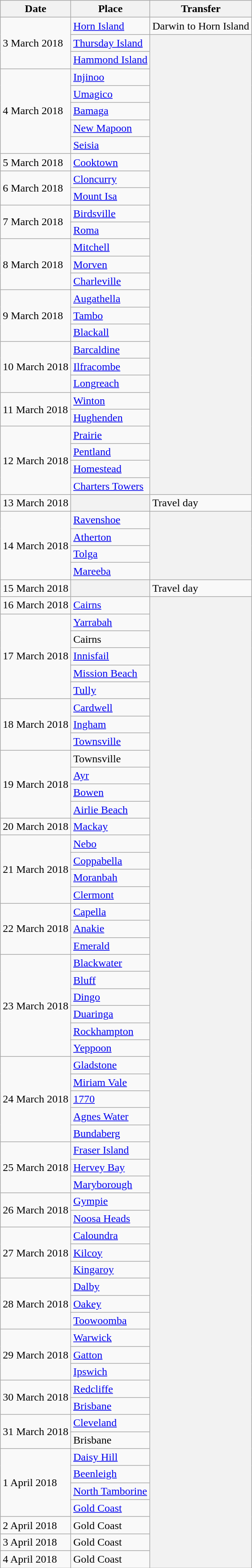<table class="wikitable">
<tr>
<th>Date</th>
<th>Place</th>
<th>Transfer</th>
</tr>
<tr>
<td rowspan="3">3 March 2018</td>
<td><a href='#'>Horn Island</a></td>
<td>Darwin to Horn Island</td>
</tr>
<tr>
<td><a href='#'>Thursday Island</a></td>
<th rowspan="27"></th>
</tr>
<tr>
<td><a href='#'>Hammond Island</a></td>
</tr>
<tr>
<td rowspan="5">4 March 2018</td>
<td><a href='#'>Injinoo</a></td>
</tr>
<tr>
<td><a href='#'>Umagico</a></td>
</tr>
<tr>
<td><a href='#'>Bamaga</a></td>
</tr>
<tr>
<td><a href='#'>New Mapoon</a></td>
</tr>
<tr>
<td><a href='#'>Seisia</a></td>
</tr>
<tr>
<td>5 March 2018</td>
<td><a href='#'>Cooktown</a></td>
</tr>
<tr>
<td rowspan="2">6 March 2018</td>
<td><a href='#'>Cloncurry</a></td>
</tr>
<tr>
<td><a href='#'>Mount Isa</a></td>
</tr>
<tr>
<td rowspan="2">7 March 2018</td>
<td><a href='#'>Birdsville</a></td>
</tr>
<tr>
<td><a href='#'>Roma</a></td>
</tr>
<tr>
<td rowspan="3">8 March 2018</td>
<td><a href='#'>Mitchell</a></td>
</tr>
<tr>
<td><a href='#'>Morven</a></td>
</tr>
<tr>
<td><a href='#'>Charleville</a></td>
</tr>
<tr>
<td rowspan="3">9 March 2018</td>
<td><a href='#'>Augathella</a></td>
</tr>
<tr>
<td><a href='#'>Tambo</a></td>
</tr>
<tr>
<td><a href='#'>Blackall</a></td>
</tr>
<tr>
<td rowspan="3">10 March 2018</td>
<td><a href='#'>Barcaldine</a></td>
</tr>
<tr>
<td><a href='#'>Ilfracombe</a></td>
</tr>
<tr>
<td><a href='#'>Longreach</a></td>
</tr>
<tr>
<td rowspan="2">11 March 2018</td>
<td><a href='#'>Winton</a></td>
</tr>
<tr>
<td><a href='#'>Hughenden</a></td>
</tr>
<tr>
<td rowspan="4">12 March 2018</td>
<td><a href='#'>Prairie</a></td>
</tr>
<tr>
<td><a href='#'>Pentland</a></td>
</tr>
<tr>
<td><a href='#'>Homestead</a></td>
</tr>
<tr>
<td><a href='#'>Charters Towers</a></td>
</tr>
<tr>
<td>13 March 2018</td>
<th></th>
<td>Travel day</td>
</tr>
<tr>
<td rowspan="4">14 March 2018</td>
<td><a href='#'>Ravenshoe</a></td>
<th rowspan="4"></th>
</tr>
<tr>
<td><a href='#'>Atherton</a></td>
</tr>
<tr>
<td><a href='#'>Tolga</a></td>
</tr>
<tr>
<td><a href='#'>Mareeba</a></td>
</tr>
<tr>
<td>15 March 2018</td>
<th></th>
<td>Travel day</td>
</tr>
<tr>
<td>16 March 2018</td>
<td><a href='#'>Cairns</a></td>
<th rowspan="57"></th>
</tr>
<tr>
<td rowspan="5">17 March 2018</td>
<td><a href='#'>Yarrabah</a></td>
</tr>
<tr>
<td>Cairns</td>
</tr>
<tr>
<td><a href='#'>Innisfail</a></td>
</tr>
<tr>
<td><a href='#'>Mission Beach</a></td>
</tr>
<tr>
<td><a href='#'>Tully</a></td>
</tr>
<tr>
<td rowspan="3">18 March 2018</td>
<td><a href='#'>Cardwell</a></td>
</tr>
<tr>
<td><a href='#'>Ingham</a></td>
</tr>
<tr>
<td><a href='#'>Townsville</a></td>
</tr>
<tr>
<td rowspan="4">19 March 2018</td>
<td>Townsville</td>
</tr>
<tr>
<td><a href='#'>Ayr</a></td>
</tr>
<tr>
<td><a href='#'>Bowen</a></td>
</tr>
<tr>
<td><a href='#'>Airlie Beach</a></td>
</tr>
<tr>
<td>20 March 2018</td>
<td><a href='#'>Mackay</a></td>
</tr>
<tr>
<td rowspan="4">21 March 2018</td>
<td><a href='#'>Nebo</a></td>
</tr>
<tr>
<td><a href='#'>Coppabella</a></td>
</tr>
<tr>
<td><a href='#'>Moranbah</a></td>
</tr>
<tr>
<td><a href='#'>Clermont</a></td>
</tr>
<tr>
<td rowspan="3">22 March 2018</td>
<td><a href='#'>Capella</a></td>
</tr>
<tr>
<td><a href='#'>Anakie</a></td>
</tr>
<tr>
<td><a href='#'>Emerald</a></td>
</tr>
<tr>
<td rowspan="6">23 March 2018</td>
<td><a href='#'>Blackwater</a></td>
</tr>
<tr>
<td><a href='#'>Bluff</a></td>
</tr>
<tr>
<td><a href='#'>Dingo</a></td>
</tr>
<tr>
<td><a href='#'>Duaringa</a></td>
</tr>
<tr>
<td><a href='#'>Rockhampton</a></td>
</tr>
<tr>
<td><a href='#'>Yeppoon</a></td>
</tr>
<tr>
<td rowspan="5">24 March 2018</td>
<td><a href='#'>Gladstone</a></td>
</tr>
<tr>
<td><a href='#'>Miriam Vale</a></td>
</tr>
<tr>
<td><a href='#'>1770</a></td>
</tr>
<tr>
<td><a href='#'>Agnes Water</a></td>
</tr>
<tr>
<td><a href='#'>Bundaberg</a></td>
</tr>
<tr>
<td rowspan="3">25 March 2018</td>
<td><a href='#'>Fraser Island</a></td>
</tr>
<tr>
<td><a href='#'>Hervey Bay</a></td>
</tr>
<tr>
<td><a href='#'>Maryborough</a></td>
</tr>
<tr>
<td rowspan="2">26 March 2018</td>
<td><a href='#'>Gympie</a></td>
</tr>
<tr>
<td><a href='#'>Noosa Heads</a></td>
</tr>
<tr>
<td rowspan="3">27 March 2018</td>
<td><a href='#'>Caloundra</a></td>
</tr>
<tr>
<td><a href='#'>Kilcoy</a></td>
</tr>
<tr>
<td><a href='#'>Kingaroy</a></td>
</tr>
<tr>
<td rowspan="3">28 March 2018</td>
<td><a href='#'>Dalby</a></td>
</tr>
<tr>
<td><a href='#'>Oakey</a></td>
</tr>
<tr>
<td><a href='#'>Toowoomba</a></td>
</tr>
<tr>
<td rowspan="3">29 March 2018</td>
<td><a href='#'>Warwick</a></td>
</tr>
<tr>
<td><a href='#'>Gatton</a></td>
</tr>
<tr>
<td><a href='#'>Ipswich</a></td>
</tr>
<tr>
<td rowspan="2">30 March 2018</td>
<td><a href='#'>Redcliffe</a></td>
</tr>
<tr>
<td><a href='#'>Brisbane</a></td>
</tr>
<tr>
<td rowspan="2">31 March 2018</td>
<td><a href='#'>Cleveland</a></td>
</tr>
<tr>
<td>Brisbane</td>
</tr>
<tr>
<td rowspan="4">1 April 2018</td>
<td><a href='#'>Daisy Hill</a></td>
</tr>
<tr>
<td><a href='#'>Beenleigh</a></td>
</tr>
<tr>
<td><a href='#'>North Tamborine</a></td>
</tr>
<tr>
<td><a href='#'>Gold Coast</a></td>
</tr>
<tr>
<td>2 April 2018</td>
<td>Gold Coast</td>
</tr>
<tr>
<td>3 April 2018</td>
<td>Gold Coast</td>
</tr>
<tr>
<td>4 April 2018</td>
<td>Gold Coast</td>
</tr>
</table>
